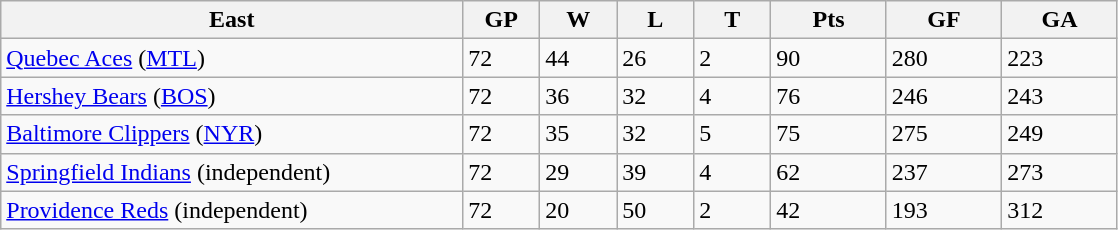<table class="wikitable">
<tr>
<th bgcolor="#DDDDFF" width="30%">East</th>
<th bgcolor="#DDDDFF" width="5%">GP</th>
<th bgcolor="#DDDDFF" width="5%">W</th>
<th bgcolor="#DDDDFF" width="5%">L</th>
<th bgcolor="#DDDDFF" width="5%">T</th>
<th bgcolor="#DDDDFF" width="7.5%">Pts</th>
<th bgcolor="#DDDDFF" width="7.5%">GF</th>
<th bgcolor="#DDDDFF" width="7.5%">GA</th>
</tr>
<tr>
<td><a href='#'>Quebec Aces</a> (<a href='#'>MTL</a>)</td>
<td>72</td>
<td>44</td>
<td>26</td>
<td>2</td>
<td>90</td>
<td>280</td>
<td>223</td>
</tr>
<tr>
<td><a href='#'>Hershey Bears</a> (<a href='#'>BOS</a>)</td>
<td>72</td>
<td>36</td>
<td>32</td>
<td>4</td>
<td>76</td>
<td>246</td>
<td>243</td>
</tr>
<tr>
<td><a href='#'>Baltimore Clippers</a> (<a href='#'>NYR</a>)</td>
<td>72</td>
<td>35</td>
<td>32</td>
<td>5</td>
<td>75</td>
<td>275</td>
<td>249</td>
</tr>
<tr>
<td><a href='#'>Springfield Indians</a> (independent)</td>
<td>72</td>
<td>29</td>
<td>39</td>
<td>4</td>
<td>62</td>
<td>237</td>
<td>273</td>
</tr>
<tr>
<td><a href='#'>Providence Reds</a> (independent)</td>
<td>72</td>
<td>20</td>
<td>50</td>
<td>2</td>
<td>42</td>
<td>193</td>
<td>312</td>
</tr>
</table>
